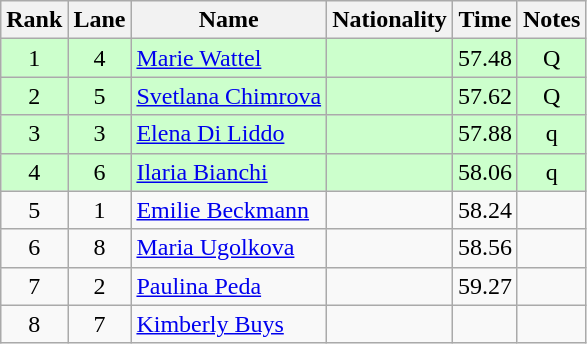<table class="wikitable sortable" style="text-align:center">
<tr>
<th>Rank</th>
<th>Lane</th>
<th>Name</th>
<th>Nationality</th>
<th>Time</th>
<th>Notes</th>
</tr>
<tr bgcolor=ccffcc>
<td>1</td>
<td>4</td>
<td align=left><a href='#'>Marie Wattel</a></td>
<td align=left></td>
<td>57.48</td>
<td>Q</td>
</tr>
<tr bgcolor=ccffcc>
<td>2</td>
<td>5</td>
<td align=left><a href='#'>Svetlana Chimrova</a></td>
<td align=left></td>
<td>57.62</td>
<td>Q</td>
</tr>
<tr bgcolor=ccffcc>
<td>3</td>
<td>3</td>
<td align=left><a href='#'>Elena Di Liddo</a></td>
<td align=left></td>
<td>57.88</td>
<td>q</td>
</tr>
<tr bgcolor=ccffcc>
<td>4</td>
<td>6</td>
<td align=left><a href='#'>Ilaria Bianchi</a></td>
<td align=left></td>
<td>58.06</td>
<td>q</td>
</tr>
<tr>
<td>5</td>
<td>1</td>
<td align=left><a href='#'>Emilie Beckmann</a></td>
<td align=left></td>
<td>58.24</td>
<td></td>
</tr>
<tr>
<td>6</td>
<td>8</td>
<td align=left><a href='#'>Maria Ugolkova</a></td>
<td align=left></td>
<td>58.56</td>
<td></td>
</tr>
<tr>
<td>7</td>
<td>2</td>
<td align=left><a href='#'>Paulina Peda</a></td>
<td align=left></td>
<td>59.27</td>
<td></td>
</tr>
<tr>
<td>8</td>
<td>7</td>
<td align=left><a href='#'>Kimberly Buys</a></td>
<td align=left></td>
<td></td>
<td></td>
</tr>
</table>
